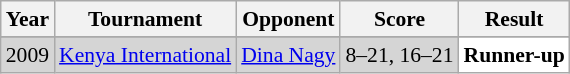<table class="sortable wikitable" style="font-size: 90%;">
<tr>
<th>Year</th>
<th>Tournament</th>
<th>Opponent</th>
<th>Score</th>
<th>Result</th>
</tr>
<tr>
</tr>
<tr style="background:#D5D5D5">
<td align="center">2009</td>
<td align="left"><a href='#'>Kenya International</a></td>
<td align="left"> <a href='#'>Dina Nagy</a></td>
<td align="left">8–21, 16–21</td>
<td style="text-align:left; background:white"> <strong>Runner-up</strong></td>
</tr>
</table>
